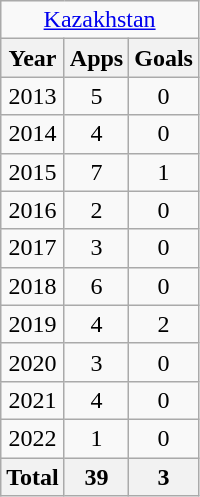<table class="wikitable" style="text-align:center">
<tr>
<td colspan=3><a href='#'>Kazakhstan</a></td>
</tr>
<tr>
<th>Year</th>
<th>Apps</th>
<th>Goals</th>
</tr>
<tr>
<td>2013</td>
<td>5</td>
<td>0</td>
</tr>
<tr>
<td>2014</td>
<td>4</td>
<td>0</td>
</tr>
<tr>
<td>2015</td>
<td>7</td>
<td>1</td>
</tr>
<tr>
<td>2016</td>
<td>2</td>
<td>0</td>
</tr>
<tr>
<td>2017</td>
<td>3</td>
<td>0</td>
</tr>
<tr>
<td>2018</td>
<td>6</td>
<td>0</td>
</tr>
<tr>
<td>2019</td>
<td>4</td>
<td>2</td>
</tr>
<tr>
<td>2020</td>
<td>3</td>
<td>0</td>
</tr>
<tr>
<td>2021</td>
<td>4</td>
<td>0</td>
</tr>
<tr>
<td>2022</td>
<td>1</td>
<td>0</td>
</tr>
<tr>
<th>Total</th>
<th>39</th>
<th>3</th>
</tr>
</table>
